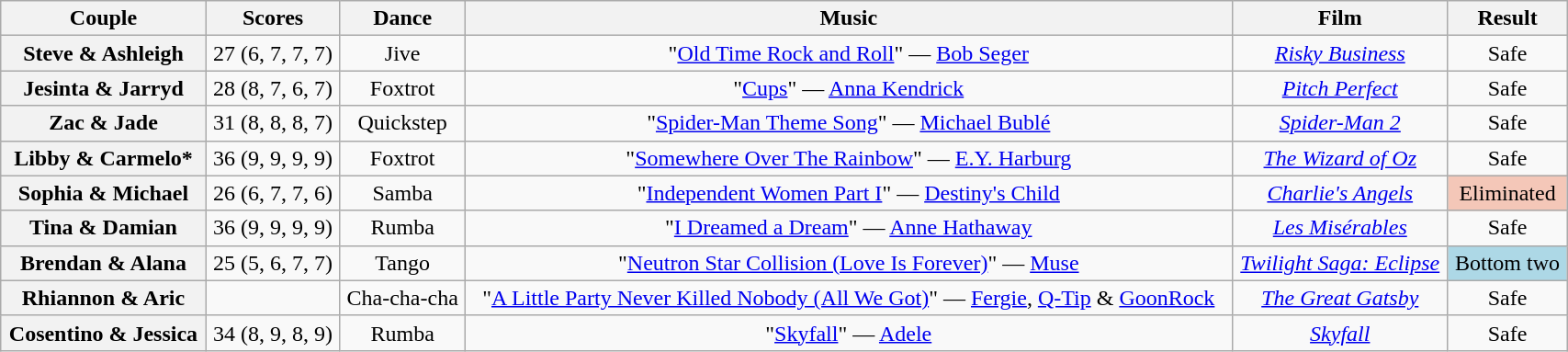<table class="wikitable sortable" style="text-align:center; width: 90%">
<tr>
<th scope="col">Couple</th>
<th scope="col">Scores</th>
<th scope="col" class="unsortable">Dance</th>
<th scope="col" class="unsortable">Music</th>
<th scope="col" class="unsortable">Film</th>
<th scope="col" class="unsortable">Result</th>
</tr>
<tr>
<th scope="row">Steve & Ashleigh</th>
<td>27 (6, 7, 7, 7)</td>
<td>Jive</td>
<td>"<a href='#'>Old Time Rock and Roll</a>" — <a href='#'>Bob Seger</a></td>
<td><em><a href='#'>Risky Business</a></em></td>
<td>Safe</td>
</tr>
<tr>
<th scope="row">Jesinta & Jarryd</th>
<td>28 (8, 7, 6, 7)</td>
<td>Foxtrot</td>
<td>"<a href='#'>Cups</a>" — <a href='#'>Anna Kendrick</a></td>
<td><em><a href='#'>Pitch Perfect</a></em></td>
<td>Safe</td>
</tr>
<tr>
<th scope="row">Zac & Jade</th>
<td>31 (8, 8, 8, 7)</td>
<td>Quickstep</td>
<td>"<a href='#'>Spider-Man Theme Song</a>" — <a href='#'>Michael Bublé</a></td>
<td><em><a href='#'>Spider-Man 2</a></em></td>
<td>Safe</td>
</tr>
<tr>
<th scope="row">Libby & Carmelo*</th>
<td>36 (9, 9, 9, 9)</td>
<td>Foxtrot</td>
<td>"<a href='#'>Somewhere Over The Rainbow</a>" — <a href='#'>E.Y. Harburg</a></td>
<td><em><a href='#'>The Wizard of Oz</a></em></td>
<td>Safe</td>
</tr>
<tr>
<th scope="row">Sophia & Michael</th>
<td>26 (6, 7, 7, 6)</td>
<td>Samba</td>
<td>"<a href='#'>Independent Women Part I</a>" — <a href='#'>Destiny's Child</a></td>
<td><em><a href='#'>Charlie's Angels</a></em></td>
<td bgcolor="f4c7b8">Eliminated</td>
</tr>
<tr>
<th scope="row">Tina & Damian</th>
<td>36 (9, 9, 9, 9)</td>
<td>Rumba</td>
<td>"<a href='#'>I Dreamed a Dream</a>" — <a href='#'>Anne Hathaway</a></td>
<td><em><a href='#'>Les Misérables</a></em></td>
<td>Safe</td>
</tr>
<tr>
<th scope="row">Brendan & Alana</th>
<td>25 (5, 6, 7, 7)</td>
<td>Tango</td>
<td>"<a href='#'>Neutron Star Collision (Love Is Forever)</a>" — <a href='#'>Muse</a></td>
<td><em><a href='#'>Twilight Saga: Eclipse</a></em></td>
<td bgcolor="lightblue">Bottom two</td>
</tr>
<tr>
<th scope="row">Rhiannon & Aric</th>
<td></td>
<td>Cha-cha-cha</td>
<td>"<a href='#'>A Little Party Never Killed Nobody (All We Got)</a>" — <a href='#'>Fergie</a>, <a href='#'>Q-Tip</a> & <a href='#'>GoonRock</a></td>
<td><em><a href='#'>The Great Gatsby</a></em></td>
<td>Safe</td>
</tr>
<tr>
<th scope="row">Cosentino & Jessica</th>
<td>34 (8, 9, 8, 9)</td>
<td>Rumba</td>
<td>"<a href='#'>Skyfall</a>" — <a href='#'>Adele</a></td>
<td><em><a href='#'>Skyfall</a></em></td>
<td>Safe</td>
</tr>
</table>
